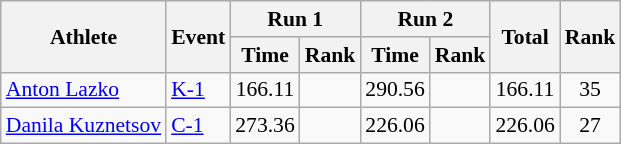<table class="wikitable" style="font-size:90%">
<tr>
<th rowspan="2">Athlete</th>
<th rowspan="2">Event</th>
<th colspan="2">Run 1</th>
<th colspan="2">Run 2</th>
<th rowspan="2">Total</th>
<th rowspan="2">Rank</th>
</tr>
<tr>
<th>Time</th>
<th>Rank</th>
<th>Time</th>
<th>Rank</th>
</tr>
<tr>
<td><a href='#'>Anton Lazko</a></td>
<td><a href='#'>K-1</a></td>
<td align=center>166.11</td>
<td align=center></td>
<td align=center>290.56</td>
<td align=center></td>
<td align=center>166.11</td>
<td align=center>35</td>
</tr>
<tr>
<td><a href='#'>Danila Kuznetsov</a></td>
<td><a href='#'>C-1</a></td>
<td align=center>273.36</td>
<td align=center></td>
<td align=center>226.06</td>
<td align=center></td>
<td align=center>226.06</td>
<td align=center>27</td>
</tr>
</table>
